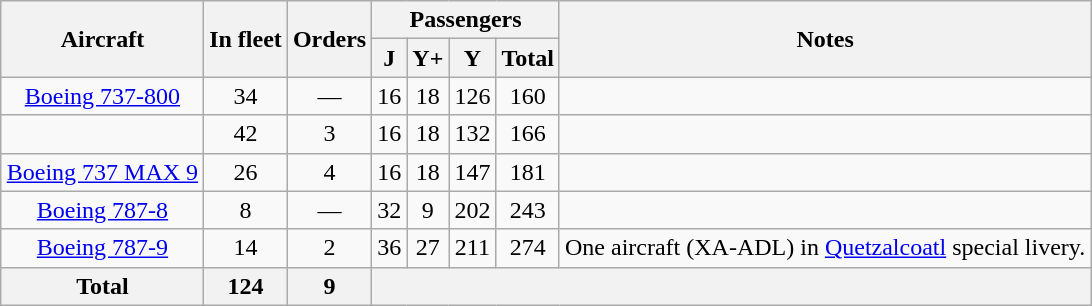<table class="wikitable" style="border-collapse:collapse;text-align:center;margin:auto;">
<tr>
<th rowspan="2">Aircraft</th>
<th rowspan="2">In fleet</th>
<th rowspan="2">Orders</th>
<th colspan="4">Passengers</th>
<th rowspan="2">Notes</th>
</tr>
<tr>
<th><abbr>J</abbr></th>
<th><abbr>Y+</abbr></th>
<th><abbr>Y</abbr></th>
<th>Total</th>
</tr>
<tr>
<td><a href='#'>Boeing 737-800</a></td>
<td>34</td>
<td>—</td>
<td>16</td>
<td>18</td>
<td>126</td>
<td>160</td>
<td></td>
</tr>
<tr>
<td></td>
<td>42</td>
<td>3</td>
<td>16</td>
<td>18</td>
<td>132</td>
<td>166</td>
<td></td>
</tr>
<tr>
<td><a href='#'>Boeing 737 MAX 9</a></td>
<td>26</td>
<td>4</td>
<td>16</td>
<td>18</td>
<td>147</td>
<td>181</td>
<td></td>
</tr>
<tr>
<td><a href='#'>Boeing 787-8</a></td>
<td>8</td>
<td>—</td>
<td>32</td>
<td>9</td>
<td>202</td>
<td>243</td>
<td></td>
</tr>
<tr>
<td><a href='#'>Boeing 787-9</a></td>
<td>14</td>
<td>2</td>
<td>36</td>
<td>27</td>
<td>211</td>
<td>274</td>
<td>One aircraft (XA-ADL) in <a href='#'>Quetzalcoatl</a> special livery.</td>
</tr>
<tr>
<th>Total</th>
<th>124</th>
<th>9</th>
<th colspan="5"></th>
</tr>
</table>
